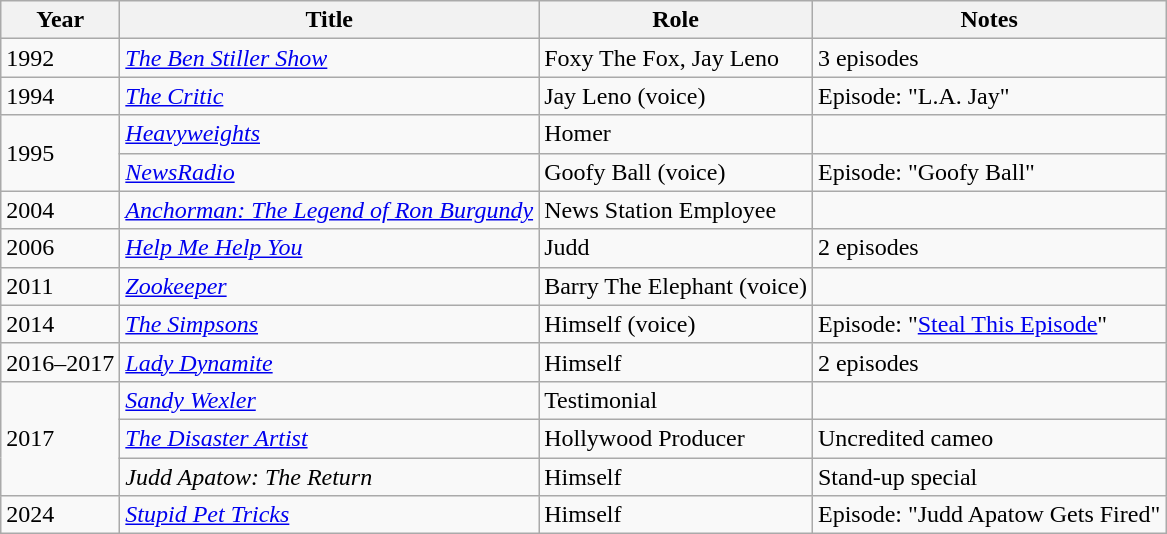<table class="wikitable sortable plainrowheaders">
<tr>
<th>Year</th>
<th>Title</th>
<th>Role</th>
<th>Notes</th>
</tr>
<tr>
<td>1992</td>
<td><em><a href='#'>The Ben Stiller Show</a></em></td>
<td>Foxy The Fox, Jay Leno</td>
<td>3 episodes</td>
</tr>
<tr>
<td>1994</td>
<td><em><a href='#'>The Critic</a></em></td>
<td>Jay Leno (voice)</td>
<td>Episode: "L.A. Jay"</td>
</tr>
<tr>
<td rowspan="2">1995</td>
<td><em><a href='#'>Heavyweights</a></em></td>
<td>Homer</td>
<td></td>
</tr>
<tr>
<td><em><a href='#'>NewsRadio</a></em></td>
<td>Goofy Ball (voice)</td>
<td>Episode: "Goofy Ball"</td>
</tr>
<tr>
<td>2004</td>
<td><em><a href='#'>Anchorman: The Legend of Ron Burgundy</a></em></td>
<td>News Station Employee</td>
<td></td>
</tr>
<tr>
<td>2006</td>
<td><em><a href='#'>Help Me Help You</a></em></td>
<td>Judd</td>
<td>2 episodes</td>
</tr>
<tr>
<td>2011</td>
<td><em><a href='#'>Zookeeper</a></em></td>
<td>Barry The Elephant (voice)</td>
<td></td>
</tr>
<tr>
<td>2014</td>
<td><em><a href='#'>The Simpsons</a></em></td>
<td>Himself (voice)</td>
<td>Episode: "<a href='#'>Steal This Episode</a>"</td>
</tr>
<tr>
<td>2016–2017</td>
<td><em><a href='#'>Lady Dynamite</a></em></td>
<td>Himself</td>
<td>2 episodes</td>
</tr>
<tr>
<td rowspan="3">2017</td>
<td><em><a href='#'>Sandy Wexler</a></em></td>
<td>Testimonial</td>
<td></td>
</tr>
<tr>
<td><em><a href='#'>The Disaster Artist</a></em></td>
<td>Hollywood Producer</td>
<td>Uncredited cameo</td>
</tr>
<tr>
<td><em>Judd Apatow: The Return</em></td>
<td>Himself</td>
<td>Stand-up special</td>
</tr>
<tr>
<td>2024</td>
<td><em><a href='#'>Stupid Pet Tricks</a></em></td>
<td>Himself</td>
<td>Episode: "Judd Apatow Gets Fired"</td>
</tr>
</table>
